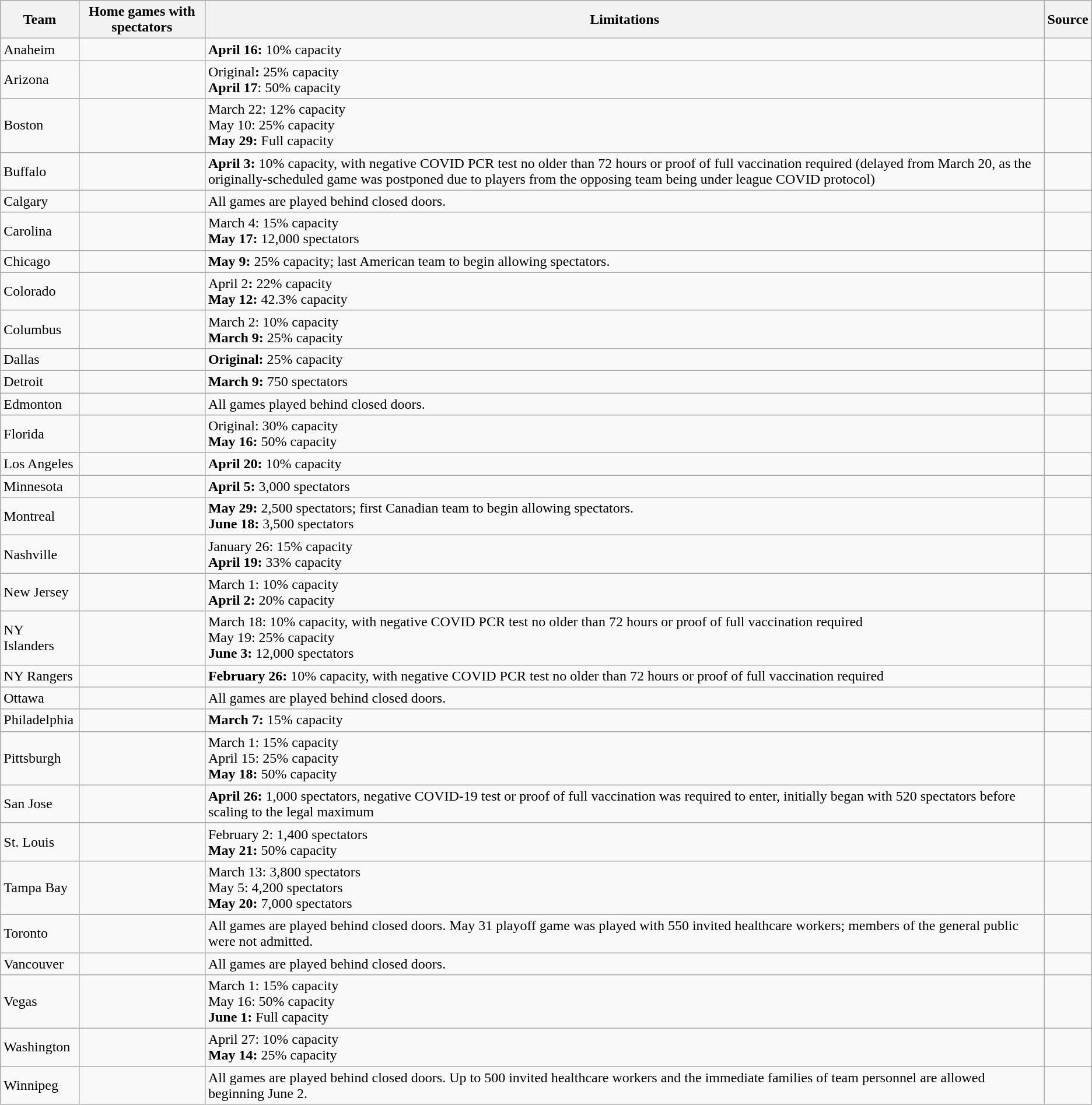<table class="wikitable sortable">
<tr>
<th>Team</th>
<th>Home games with spectators</th>
<th>Limitations</th>
<th>Source</th>
</tr>
<tr>
<td>Anaheim</td>
<td></td>
<td><strong>April 16:</strong> 10% capacity</td>
<td></td>
</tr>
<tr>
<td>Arizona</td>
<td></td>
<td>Original<strong>:</strong> 25% capacity<br><strong>April 17</strong>: 50% capacity</td>
<td></td>
</tr>
<tr>
<td>Boston</td>
<td></td>
<td>March 22: 12% capacity<br>May 10: 25% capacity<br><strong>May 29:</strong> Full capacity</td>
<td></td>
</tr>
<tr>
<td>Buffalo</td>
<td></td>
<td><strong>April 3:</strong> 10% capacity, with negative COVID PCR test no older than 72 hours or proof of full vaccination required (delayed from March 20, as the originally-scheduled game was postponed due to players from the opposing team being under league COVID protocol)</td>
<td></td>
</tr>
<tr>
<td>Calgary</td>
<td></td>
<td>All games are played behind closed doors.</td>
<td></td>
</tr>
<tr>
<td>Carolina</td>
<td></td>
<td>March 4: 15% capacity<br><strong>May 17:</strong> 12,000 spectators</td>
<td></td>
</tr>
<tr>
<td>Chicago</td>
<td></td>
<td><strong>May 9:</strong> 25% capacity; last American team to begin allowing spectators.</td>
<td></td>
</tr>
<tr>
<td>Colorado</td>
<td></td>
<td>April 2<strong>:</strong> 22% capacity<br><strong>May 12:</strong> 42.3% capacity</td>
<td></td>
</tr>
<tr>
<td>Columbus</td>
<td></td>
<td>March 2: 10% capacity<br><strong>March 9:</strong> 25% capacity</td>
<td></td>
</tr>
<tr>
<td>Dallas</td>
<td></td>
<td><strong>Original:</strong> 25% capacity</td>
<td></td>
</tr>
<tr>
<td>Detroit</td>
<td></td>
<td><strong>March 9:</strong> 750 spectators</td>
<td></td>
</tr>
<tr>
<td>Edmonton</td>
<td></td>
<td>All games played behind closed doors.</td>
<td></td>
</tr>
<tr>
<td>Florida</td>
<td></td>
<td>Original: 30% capacity<br><strong>May 16:</strong> 50% capacity</td>
<td></td>
</tr>
<tr>
<td>Los Angeles</td>
<td></td>
<td><strong>April 20:</strong> 10% capacity</td>
<td></td>
</tr>
<tr>
<td>Minnesota</td>
<td></td>
<td><strong>April 5:</strong> 3,000 spectators</td>
<td></td>
</tr>
<tr>
<td>Montreal</td>
<td></td>
<td><strong>May 29:</strong> 2,500 spectators; first Canadian team to begin allowing spectators.<br><strong>June 18:</strong> 3,500 spectators</td>
<td></td>
</tr>
<tr>
<td>Nashville</td>
<td></td>
<td>January 26: 15% capacity<br><strong>April 19:</strong> 33% capacity</td>
<td></td>
</tr>
<tr>
<td>New Jersey</td>
<td></td>
<td>March 1: 10% capacity<br><strong>April 2:</strong> 20% capacity</td>
<td></td>
</tr>
<tr>
<td>NY Islanders</td>
<td></td>
<td>March 18: 10% capacity, with negative COVID PCR test no older than 72 hours or proof of full vaccination required<br>May 19: 25% capacity<br><strong>June 3:</strong> 12,000 spectators</td>
<td></td>
</tr>
<tr>
<td>NY Rangers</td>
<td></td>
<td><strong>February 26:</strong> 10% capacity, with negative COVID PCR test no older than 72 hours or proof of full vaccination required</td>
<td></td>
</tr>
<tr>
<td>Ottawa</td>
<td></td>
<td>All games are played behind closed doors.</td>
<td></td>
</tr>
<tr>
<td>Philadelphia</td>
<td></td>
<td><strong>March 7:</strong> 15% capacity</td>
<td></td>
</tr>
<tr>
<td>Pittsburgh</td>
<td></td>
<td>March 1: 15% capacity<br>April 15: 25% capacity<br><strong>May 18:</strong> 50% capacity</td>
<td></td>
</tr>
<tr>
<td>San Jose</td>
<td></td>
<td><strong>April 26:</strong> 1,000 spectators, negative COVID-19 test or proof of full vaccination was required to enter, initially began with 520 spectators before scaling to the legal maximum</td>
<td></td>
</tr>
<tr>
<td>St. Louis</td>
<td></td>
<td>February 2: 1,400 spectators<br><strong>May 21:</strong> 50% capacity</td>
<td></td>
</tr>
<tr>
<td>Tampa Bay</td>
<td></td>
<td>March 13: 3,800 spectators<br>May 5: 4,200 spectators<br><strong>May 20:</strong> 7,000 spectators</td>
<td></td>
</tr>
<tr>
<td>Toronto</td>
<td></td>
<td>All games are played behind closed doors. May 31 playoff game was played with 550 invited healthcare workers; members of the general public were not admitted.</td>
<td></td>
</tr>
<tr>
<td>Vancouver</td>
<td></td>
<td>All games are played behind closed doors.</td>
<td></td>
</tr>
<tr>
<td>Vegas</td>
<td></td>
<td>March 1: 15% capacity<br>May 16: 50% capacity<br><strong>June 1:</strong> Full capacity</td>
<td></td>
</tr>
<tr>
<td>Washington</td>
<td></td>
<td>April 27: 10% capacity<br><strong>May 14:</strong> 25% capacity</td>
<td></td>
</tr>
<tr>
<td>Winnipeg</td>
<td></td>
<td>All games are played behind closed doors. Up to 500 invited healthcare workers and the immediate families of team personnel are allowed beginning June 2.</td>
<td></td>
</tr>
</table>
